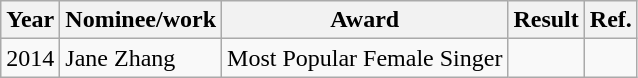<table class="wikitable">
<tr>
<th>Year</th>
<th>Nominee/work</th>
<th>Award</th>
<th><strong>Result</strong></th>
<th>Ref.</th>
</tr>
<tr>
<td>2014</td>
<td>Jane Zhang</td>
<td>Most Popular Female Singer</td>
<td></td>
<td></td>
</tr>
</table>
